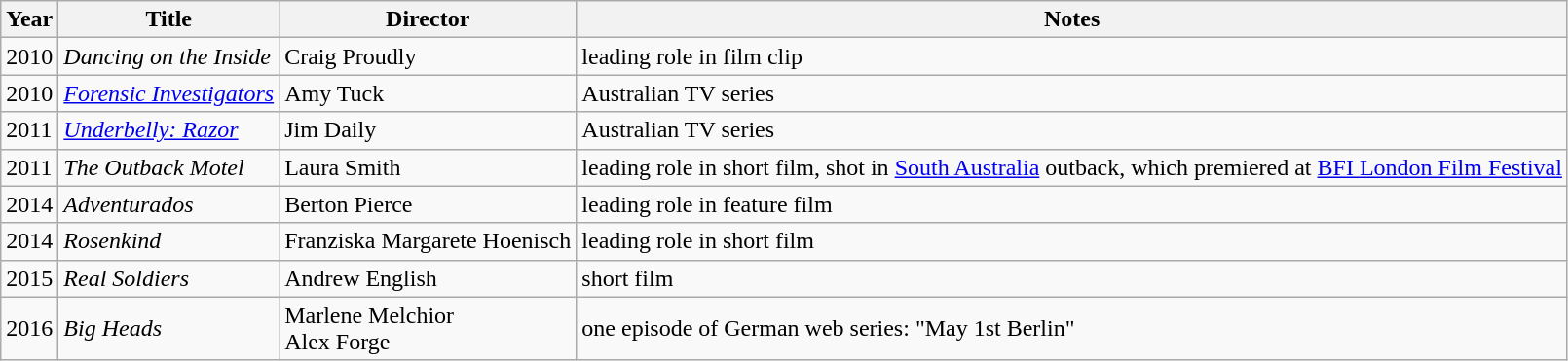<table class="wikitable sortable">
<tr>
<th>Year</th>
<th>Title</th>
<th>Director</th>
<th class="unsortable">Notes</th>
</tr>
<tr>
<td>2010</td>
<td><em>Dancing on the Inside</em></td>
<td>Craig Proudly</td>
<td>leading role in film clip</td>
</tr>
<tr>
<td>2010</td>
<td><em><a href='#'>Forensic Investigators</a></em></td>
<td>Amy Tuck</td>
<td>Australian TV series</td>
</tr>
<tr>
<td>2011</td>
<td><em><a href='#'>Underbelly: Razor</a></em></td>
<td>Jim Daily</td>
<td>Australian TV series</td>
</tr>
<tr>
<td>2011</td>
<td><em>The Outback Motel</em></td>
<td>Laura Smith</td>
<td>leading role in short film, shot in <a href='#'>South Australia</a> outback, which premiered at <a href='#'>BFI London Film Festival</a></td>
</tr>
<tr>
<td>2014</td>
<td><em>Adventurados</em></td>
<td>Berton Pierce</td>
<td>leading role in feature film</td>
</tr>
<tr>
<td>2014</td>
<td><em>Rosenkind</em></td>
<td>Franziska Margarete Hoenisch</td>
<td>leading role in short film</td>
</tr>
<tr>
<td>2015</td>
<td><em>Real Soldiers</em></td>
<td>Andrew English</td>
<td>short film</td>
</tr>
<tr>
<td>2016</td>
<td><em>Big Heads</em></td>
<td>Marlene Melchior<br>Alex Forge</td>
<td>one episode of German web series: "May 1st Berlin"</td>
</tr>
</table>
